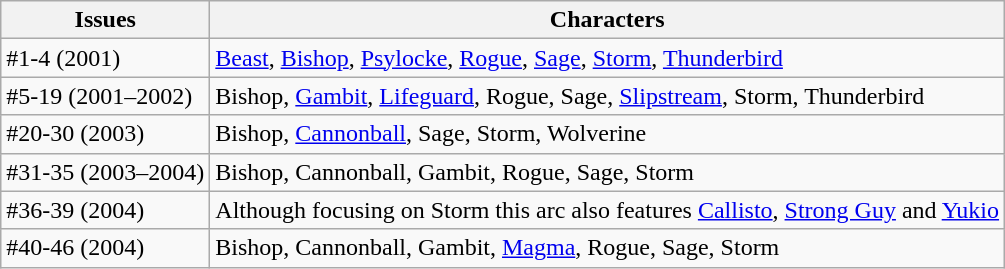<table class="wikitable">
<tr>
<th>Issues</th>
<th>Characters</th>
</tr>
<tr>
<td>#1-4 (2001)</td>
<td><a href='#'>Beast</a>, <a href='#'>Bishop</a>, <a href='#'>Psylocke</a>, <a href='#'>Rogue</a>, <a href='#'>Sage</a>, <a href='#'>Storm</a>, <a href='#'>Thunderbird</a></td>
</tr>
<tr>
<td>#5-19 (2001–2002)</td>
<td>Bishop, <a href='#'>Gambit</a>, <a href='#'>Lifeguard</a>, Rogue, Sage, <a href='#'>Slipstream</a>, Storm, Thunderbird</td>
</tr>
<tr>
<td>#20-30 (2003)</td>
<td>Bishop, <a href='#'>Cannonball</a>, Sage, Storm, Wolverine</td>
</tr>
<tr>
<td>#31-35 (2003–2004)</td>
<td>Bishop, Cannonball, Gambit, Rogue, Sage, Storm</td>
</tr>
<tr>
<td>#36-39 (2004)</td>
<td>Although focusing on Storm this arc also features <a href='#'>Callisto</a>, <a href='#'>Strong Guy</a> and <a href='#'>Yukio</a></td>
</tr>
<tr>
<td>#40-46 (2004)</td>
<td>Bishop, Cannonball, Gambit, <a href='#'>Magma</a>, Rogue, Sage, Storm</td>
</tr>
</table>
